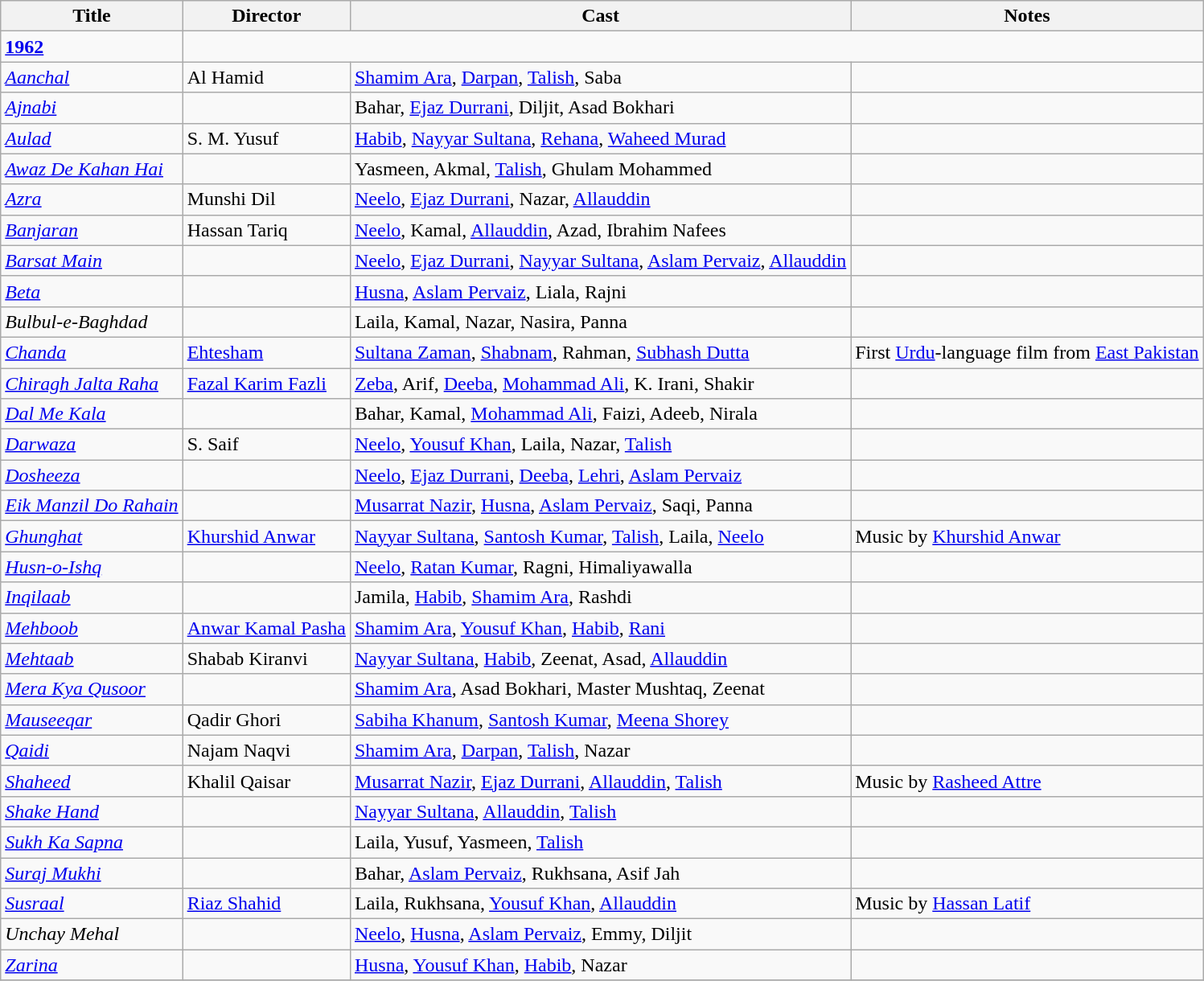<table class="wikitable">
<tr>
<th>Title</th>
<th>Director</th>
<th>Cast</th>
<th>Notes</th>
</tr>
<tr>
<td><strong><a href='#'>1962</a></strong></td>
</tr>
<tr>
<td><em><a href='#'>Aanchal</a></em></td>
<td>Al Hamid</td>
<td><a href='#'>Shamim Ara</a>, <a href='#'>Darpan</a>, <a href='#'>Talish</a>, Saba</td>
<td></td>
</tr>
<tr>
<td><em><a href='#'>Ajnabi</a></em></td>
<td></td>
<td>Bahar, <a href='#'>Ejaz Durrani</a>, Diljit, Asad Bokhari</td>
<td></td>
</tr>
<tr>
<td><em><a href='#'>Aulad</a></em></td>
<td>S. M. Yusuf</td>
<td><a href='#'>Habib</a>, <a href='#'>Nayyar Sultana</a>, <a href='#'>Rehana</a>, <a href='#'>Waheed Murad</a></td>
<td></td>
</tr>
<tr>
<td><em><a href='#'>Awaz De Kahan Hai</a></em></td>
<td></td>
<td>Yasmeen, Akmal, <a href='#'>Talish</a>, Ghulam Mohammed</td>
<td></td>
</tr>
<tr>
<td><em><a href='#'>Azra</a></em></td>
<td>Munshi Dil</td>
<td><a href='#'>Neelo</a>, <a href='#'>Ejaz Durrani</a>, Nazar, <a href='#'>Allauddin</a></td>
<td></td>
</tr>
<tr>
<td><em><a href='#'>Banjaran</a></em></td>
<td>Hassan Tariq</td>
<td><a href='#'>Neelo</a>, Kamal, <a href='#'>Allauddin</a>, Azad, Ibrahim Nafees</td>
<td></td>
</tr>
<tr>
<td><em><a href='#'>Barsat Main</a></em></td>
<td></td>
<td><a href='#'>Neelo</a>, <a href='#'>Ejaz Durrani</a>, <a href='#'>Nayyar Sultana</a>, <a href='#'>Aslam Pervaiz</a>, <a href='#'>Allauddin</a></td>
<td></td>
</tr>
<tr>
<td><em><a href='#'>Beta</a></em></td>
<td></td>
<td><a href='#'>Husna</a>, <a href='#'>Aslam Pervaiz</a>, Liala, Rajni</td>
<td></td>
</tr>
<tr>
<td><em>Bulbul-e-Baghdad</em></td>
<td></td>
<td>Laila, Kamal, Nazar, Nasira, Panna</td>
<td></td>
</tr>
<tr>
<td><em><a href='#'>Chanda</a></em></td>
<td><a href='#'>Ehtesham</a></td>
<td><a href='#'>Sultana Zaman</a>, <a href='#'>Shabnam</a>, Rahman, <a href='#'>Subhash Dutta</a></td>
<td>First <a href='#'>Urdu</a>-language film from <a href='#'>East Pakistan</a></td>
</tr>
<tr>
<td><em><a href='#'>Chiragh Jalta Raha</a></em></td>
<td><a href='#'>Fazal Karim Fazli</a></td>
<td><a href='#'>Zeba</a>, Arif, <a href='#'>Deeba</a>, <a href='#'>Mohammad Ali</a>, K. Irani, Shakir</td>
<td></td>
</tr>
<tr>
<td><em><a href='#'>Dal Me Kala</a></em></td>
<td></td>
<td>Bahar, Kamal, <a href='#'>Mohammad Ali</a>, Faizi, Adeeb, Nirala</td>
<td></td>
</tr>
<tr>
<td><em><a href='#'>Darwaza</a></em></td>
<td>S. Saif</td>
<td><a href='#'>Neelo</a>, <a href='#'>Yousuf Khan</a>, Laila, Nazar, <a href='#'>Talish</a></td>
<td></td>
</tr>
<tr>
<td><em><a href='#'>Dosheeza</a></em></td>
<td></td>
<td><a href='#'>Neelo</a>, <a href='#'>Ejaz Durrani</a>, <a href='#'>Deeba</a>, <a href='#'>Lehri</a>, <a href='#'>Aslam Pervaiz</a></td>
<td></td>
</tr>
<tr>
<td><em><a href='#'>Eik Manzil Do Rahain</a></em></td>
<td></td>
<td><a href='#'>Musarrat Nazir</a>, <a href='#'>Husna</a>, <a href='#'>Aslam Pervaiz</a>, Saqi, Panna</td>
<td></td>
</tr>
<tr>
<td><em><a href='#'>Ghunghat</a></em></td>
<td><a href='#'>Khurshid Anwar</a></td>
<td><a href='#'>Nayyar Sultana</a>, <a href='#'>Santosh Kumar</a>, <a href='#'>Talish</a>, Laila, <a href='#'>Neelo</a></td>
<td>Music by <a href='#'>Khurshid Anwar</a></td>
</tr>
<tr>
<td><em><a href='#'>Husn-o-Ishq</a></em></td>
<td></td>
<td><a href='#'>Neelo</a>, <a href='#'>Ratan Kumar</a>, Ragni, Himaliyawalla</td>
<td></td>
</tr>
<tr>
<td><em><a href='#'>Inqilaab</a></em></td>
<td></td>
<td>Jamila, <a href='#'>Habib</a>, <a href='#'>Shamim Ara</a>, Rashdi</td>
<td></td>
</tr>
<tr>
<td><em><a href='#'>Mehboob</a></em></td>
<td><a href='#'>Anwar Kamal Pasha</a></td>
<td><a href='#'>Shamim Ara</a>, <a href='#'>Yousuf Khan</a>, <a href='#'>Habib</a>, <a href='#'>Rani</a></td>
<td></td>
</tr>
<tr>
<td><em><a href='#'>Mehtaab</a></em></td>
<td>Shabab Kiranvi</td>
<td><a href='#'>Nayyar Sultana</a>, <a href='#'>Habib</a>, Zeenat, Asad, <a href='#'>Allauddin</a></td>
<td></td>
</tr>
<tr>
<td><em><a href='#'>Mera Kya Qusoor</a></em></td>
<td></td>
<td><a href='#'>Shamim Ara</a>, Asad Bokhari, Master Mushtaq, Zeenat</td>
<td></td>
</tr>
<tr>
<td><em><a href='#'>Mauseeqar</a></em></td>
<td>Qadir Ghori</td>
<td><a href='#'>Sabiha Khanum</a>, <a href='#'>Santosh Kumar</a>, <a href='#'>Meena Shorey</a></td>
<td></td>
</tr>
<tr>
<td><em><a href='#'>Qaidi</a></em></td>
<td>Najam Naqvi</td>
<td><a href='#'>Shamim Ara</a>, <a href='#'>Darpan</a>, <a href='#'>Talish</a>, Nazar</td>
<td></td>
</tr>
<tr>
<td><em><a href='#'>Shaheed</a></em></td>
<td>Khalil Qaisar</td>
<td><a href='#'>Musarrat Nazir</a>, <a href='#'>Ejaz Durrani</a>, <a href='#'>Allauddin</a>, <a href='#'>Talish</a></td>
<td>Music by <a href='#'>Rasheed Attre</a></td>
</tr>
<tr>
<td><em><a href='#'>Shake Hand</a></em></td>
<td></td>
<td><a href='#'>Nayyar Sultana</a>, <a href='#'>Allauddin</a>, <a href='#'>Talish</a></td>
<td></td>
</tr>
<tr>
<td><em><a href='#'>Sukh Ka Sapna</a></em></td>
<td></td>
<td>Laila, Yusuf, Yasmeen, <a href='#'>Talish</a></td>
<td></td>
</tr>
<tr>
<td><em><a href='#'>Suraj Mukhi</a></em></td>
<td></td>
<td>Bahar, <a href='#'>Aslam Pervaiz</a>, Rukhsana, Asif Jah</td>
<td></td>
</tr>
<tr>
<td><em><a href='#'>Susraal</a></em></td>
<td><a href='#'>Riaz Shahid</a></td>
<td>Laila, Rukhsana, <a href='#'>Yousuf Khan</a>, <a href='#'>Allauddin</a></td>
<td>Music by <a href='#'>Hassan Latif</a></td>
</tr>
<tr>
<td><em>Unchay Mehal</em></td>
<td></td>
<td><a href='#'>Neelo</a>, <a href='#'>Husna</a>, <a href='#'>Aslam Pervaiz</a>, Emmy, Diljit</td>
<td></td>
</tr>
<tr>
<td><em><a href='#'>Zarina</a></em></td>
<td></td>
<td><a href='#'>Husna</a>, <a href='#'>Yousuf Khan</a>, <a href='#'>Habib</a>, Nazar</td>
<td></td>
</tr>
<tr>
</tr>
</table>
